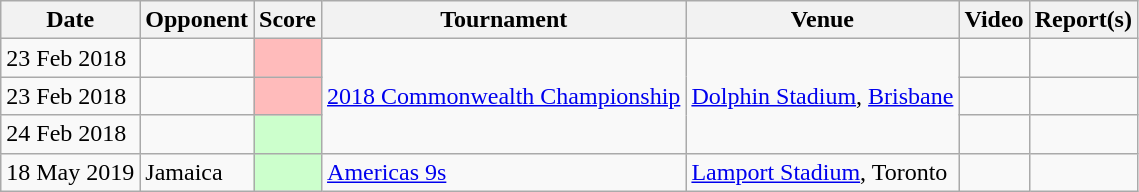<table class=wikitable>
<tr>
<th>Date</th>
<th>Opponent</th>
<th>Score</th>
<th>Tournament</th>
<th>Venue</th>
<th>Video</th>
<th>Report(s)</th>
</tr>
<tr>
<td>23 Feb 2018</td>
<td></td>
<td bgcolor="#FFBBBB"></td>
<td rowspan=3><a href='#'>2018 Commonwealth Championship</a></td>
<td rowspan=3> <a href='#'>Dolphin Stadium</a>, <a href='#'>Brisbane</a></td>
<td align=center></td>
<td align=center></td>
</tr>
<tr>
<td>23 Feb 2018</td>
<td></td>
<td bgcolor="#FFBBBB"></td>
<td align=center></td>
</tr>
<tr>
<td>24 Feb 2018</td>
<td></td>
<td bgcolor="#CCFFCC"></td>
<td align=center></td>
<td align=center></td>
</tr>
<tr>
<td>18 May 2019</td>
<td> Jamaica</td>
<td bgcolor="#CCFFCC"></td>
<td><a href='#'>Americas 9s</a></td>
<td> <a href='#'>Lamport Stadium</a>, Toronto</td>
<td align=center></td>
<td align=center></td>
</tr>
</table>
